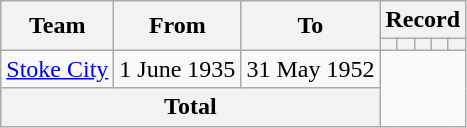<table class="wikitable" style="text-align:center">
<tr>
<th rowspan="2">Team</th>
<th rowspan="2">From</th>
<th rowspan="2">To</th>
<th colspan="5">Record</th>
</tr>
<tr>
<th></th>
<th></th>
<th></th>
<th></th>
<th></th>
</tr>
<tr>
<td align=left><a href='#'>Stoke City</a></td>
<td align=left>1 June 1935</td>
<td align=left>31 May 1952<br></td>
</tr>
<tr>
<th colspan="3">Total<br></th>
</tr>
</table>
